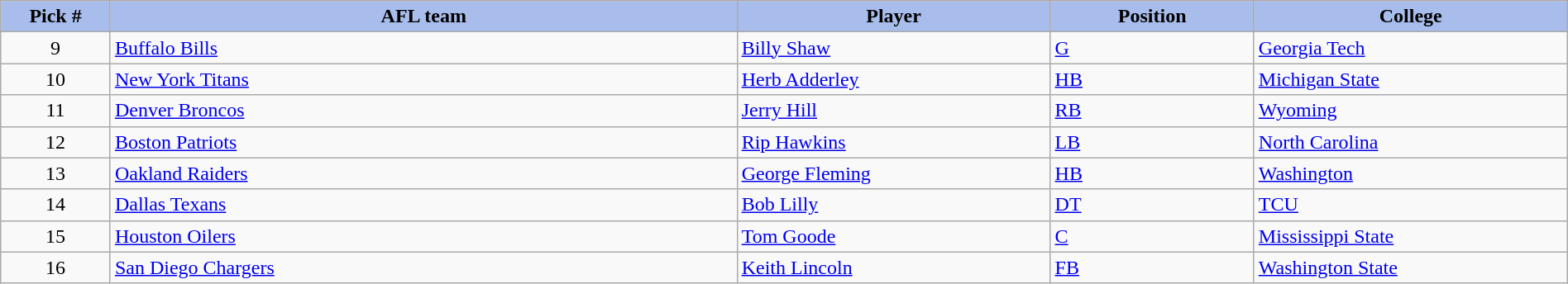<table class="wikitable sortable sortable" style="width: 100%">
<tr>
<th style="background:#A8BDEC;" width=7%>Pick #</th>
<th width=40% style="background:#A8BDEC;">AFL team</th>
<th width=20% style="background:#A8BDEC;">Player</th>
<th width=13% style="background:#A8BDEC;">Position</th>
<th style="background:#A8BDEC;">College</th>
</tr>
<tr>
<td align="center">9</td>
<td><a href='#'>Buffalo Bills</a></td>
<td><a href='#'>Billy Shaw</a></td>
<td><a href='#'>G</a></td>
<td><a href='#'>Georgia Tech</a></td>
</tr>
<tr>
<td align="center">10</td>
<td><a href='#'>New York Titans</a></td>
<td><a href='#'>Herb Adderley</a></td>
<td><a href='#'>HB</a></td>
<td><a href='#'>Michigan State</a></td>
</tr>
<tr>
<td align="center">11</td>
<td><a href='#'>Denver Broncos</a></td>
<td><a href='#'>Jerry Hill</a></td>
<td><a href='#'>RB</a></td>
<td><a href='#'>Wyoming</a></td>
</tr>
<tr>
<td align="center">12</td>
<td><a href='#'>Boston Patriots</a></td>
<td><a href='#'>Rip Hawkins</a></td>
<td><a href='#'>LB</a></td>
<td><a href='#'>North Carolina</a></td>
</tr>
<tr>
<td align="center">13</td>
<td><a href='#'>Oakland Raiders</a></td>
<td><a href='#'>George Fleming</a></td>
<td><a href='#'>HB</a></td>
<td><a href='#'>Washington</a></td>
</tr>
<tr>
<td align="center">14</td>
<td><a href='#'>Dallas Texans</a></td>
<td><a href='#'>Bob Lilly</a></td>
<td><a href='#'>DT</a></td>
<td><a href='#'>TCU</a></td>
</tr>
<tr>
<td align="center">15</td>
<td><a href='#'>Houston Oilers</a></td>
<td><a href='#'>Tom Goode</a></td>
<td><a href='#'>C</a></td>
<td><a href='#'>Mississippi State</a></td>
</tr>
<tr>
<td align="center">16</td>
<td><a href='#'>San Diego Chargers</a></td>
<td><a href='#'>Keith Lincoln</a></td>
<td><a href='#'>FB</a></td>
<td><a href='#'>Washington State</a></td>
</tr>
</table>
